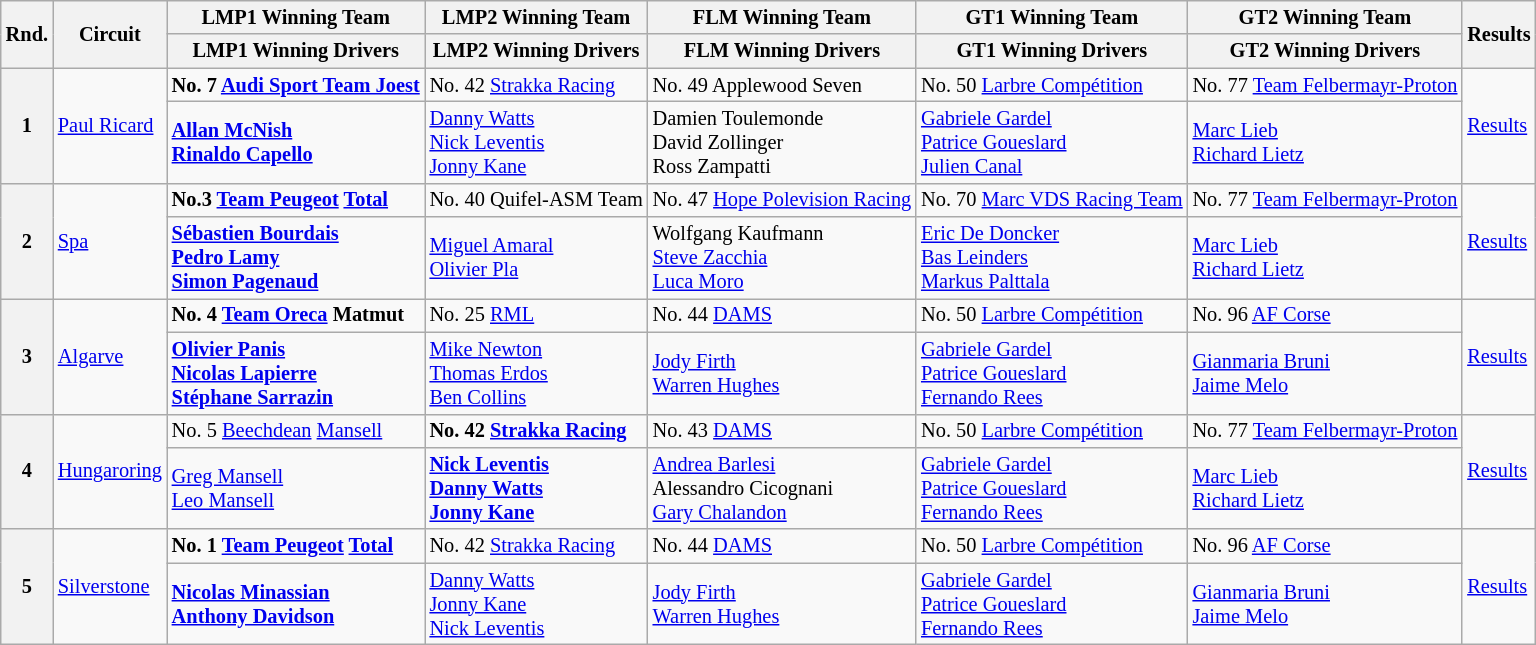<table class="wikitable" style="font-size: 85%;">
<tr>
<th rowspan=2>Rnd.</th>
<th rowspan=2>Circuit</th>
<th>LMP1 Winning Team</th>
<th>LMP2 Winning Team</th>
<th>FLM Winning Team</th>
<th>GT1 Winning Team</th>
<th>GT2 Winning Team</th>
<th rowspan=2>Results</th>
</tr>
<tr>
<th>LMP1 Winning Drivers</th>
<th>LMP2 Winning Drivers</th>
<th>FLM Winning Drivers</th>
<th>GT1 Winning Drivers</th>
<th>GT2 Winning Drivers</th>
</tr>
<tr>
<th rowspan=2>1</th>
<td rowspan=2><a href='#'>Paul Ricard</a></td>
<td><strong> No. 7 <a href='#'>Audi Sport Team Joest</a></strong></td>
<td> No. 42 <a href='#'>Strakka Racing</a></td>
<td> No. 49 Applewood Seven</td>
<td> No. 50 <a href='#'>Larbre Compétition</a></td>
<td> No. 77 <a href='#'>Team Felbermayr-Proton</a></td>
<td rowspan=2><a href='#'>Results</a></td>
</tr>
<tr>
<td>  <strong><a href='#'>Allan McNish</a><br> <a href='#'>Rinaldo Capello</a></strong></td>
<td> <a href='#'>Danny Watts</a><br> <a href='#'>Nick Leventis</a><br> <a href='#'>Jonny Kane</a></td>
<td> Damien Toulemonde<br> David Zollinger<br> Ross Zampatti</td>
<td> <a href='#'>Gabriele Gardel</a><br> <a href='#'>Patrice Goueslard</a><br> <a href='#'>Julien Canal</a></td>
<td> <a href='#'>Marc Lieb</a><br> <a href='#'>Richard Lietz</a></td>
</tr>
<tr>
<th rowspan=2>2</th>
<td rowspan=2><a href='#'>Spa</a></td>
<td> <strong>No.3 <a href='#'>Team Peugeot</a> <a href='#'>Total</a></strong></td>
<td> No. 40 Quifel-ASM Team</td>
<td> No. 47 <a href='#'>Hope Polevision Racing</a></td>
<td> No. 70 <a href='#'>Marc VDS Racing Team</a></td>
<td> No. 77 <a href='#'>Team Felbermayr-Proton</a></td>
<td rowspan=2><a href='#'>Results</a></td>
</tr>
<tr>
<td>  <strong><a href='#'>Sébastien Bourdais</a><br> <a href='#'>Pedro Lamy</a><br> <a href='#'>Simon Pagenaud</a></strong></td>
<td> <a href='#'>Miguel Amaral</a><br> <a href='#'>Olivier Pla</a></td>
<td> Wolfgang Kaufmann<br> <a href='#'>Steve Zacchia</a><br> <a href='#'>Luca Moro</a></td>
<td> <a href='#'>Eric De Doncker</a><br> <a href='#'>Bas Leinders</a><br> <a href='#'>Markus Palttala</a></td>
<td> <a href='#'>Marc Lieb</a><br> <a href='#'>Richard Lietz</a></td>
</tr>
<tr>
<th rowspan=2>3</th>
<td rowspan=2><a href='#'>Algarve</a></td>
<td> <strong>No. 4 <a href='#'>Team Oreca</a> Matmut</strong></td>
<td> No. 25 <a href='#'>RML</a></td>
<td> No. 44 <a href='#'>DAMS</a></td>
<td> No. 50 <a href='#'>Larbre Compétition</a></td>
<td> No. 96 <a href='#'>AF Corse</a></td>
<td rowspan=2><a href='#'>Results</a></td>
</tr>
<tr>
<td> <strong><a href='#'>Olivier Panis</a><br> <a href='#'>Nicolas Lapierre</a><br> <a href='#'>Stéphane Sarrazin</a></strong></td>
<td> <a href='#'>Mike Newton</a><br> <a href='#'>Thomas Erdos</a><br> <a href='#'>Ben Collins</a></td>
<td> <a href='#'>Jody Firth</a><br> <a href='#'>Warren Hughes</a></td>
<td> <a href='#'>Gabriele Gardel</a><br> <a href='#'>Patrice Goueslard</a><br> <a href='#'>Fernando Rees</a></td>
<td> <a href='#'>Gianmaria Bruni</a><br> <a href='#'>Jaime Melo</a></td>
</tr>
<tr>
<th rowspan=2>4</th>
<td rowspan=2><a href='#'>Hungaroring</a></td>
<td> No. 5 <a href='#'>Beechdean</a> <a href='#'>Mansell</a></td>
<td> <strong>No. 42 <a href='#'>Strakka Racing</a></strong></td>
<td> No. 43 <a href='#'>DAMS</a></td>
<td> No. 50 <a href='#'>Larbre Compétition</a></td>
<td> No. 77 <a href='#'>Team Felbermayr-Proton</a></td>
<td rowspan=2><a href='#'>Results</a></td>
</tr>
<tr>
<td> <a href='#'>Greg Mansell</a><br> <a href='#'>Leo Mansell</a></td>
<td> <strong><a href='#'>Nick Leventis</a><br> <a href='#'>Danny Watts</a><br> <a href='#'>Jonny Kane</a></strong></td>
<td> <a href='#'>Andrea Barlesi</a><br> Alessandro Cicognani<br> <a href='#'>Gary Chalandon</a></td>
<td> <a href='#'>Gabriele Gardel</a><br> <a href='#'>Patrice Goueslard</a><br> <a href='#'>Fernando Rees</a></td>
<td> <a href='#'>Marc Lieb</a><br> <a href='#'>Richard Lietz</a></td>
</tr>
<tr>
<th rowspan=2>5</th>
<td rowspan=2><a href='#'>Silverstone</a></td>
<td> <strong>No. 1 <a href='#'>Team Peugeot</a> <a href='#'>Total</a></strong></td>
<td> No. 42 <a href='#'>Strakka Racing</a></td>
<td> No. 44 <a href='#'>DAMS</a></td>
<td> No. 50 <a href='#'>Larbre Compétition</a></td>
<td> No. 96 <a href='#'>AF Corse</a></td>
<td rowspan=2><a href='#'>Results</a></td>
</tr>
<tr>
<td><strong> <a href='#'>Nicolas Minassian</a><br> <a href='#'>Anthony Davidson</a></strong></td>
<td> <a href='#'>Danny Watts</a><br> <a href='#'>Jonny Kane</a><br> <a href='#'>Nick Leventis</a></td>
<td> <a href='#'>Jody Firth</a><br> <a href='#'>Warren Hughes</a></td>
<td> <a href='#'>Gabriele Gardel</a><br> <a href='#'>Patrice Goueslard</a><br> <a href='#'>Fernando Rees</a></td>
<td> <a href='#'>Gianmaria Bruni</a><br> <a href='#'>Jaime Melo</a></td>
</tr>
</table>
